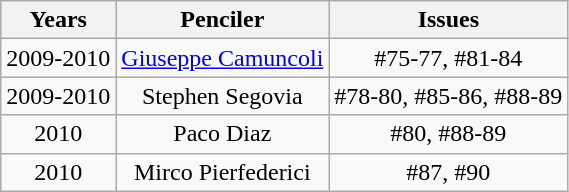<table class="wikitable">
<tr>
<th>Years</th>
<th>Penciler</th>
<th>Issues</th>
</tr>
<tr>
<td align="center">2009-2010</td>
<td align="center"><a href='#'>Giuseppe Camuncoli</a></td>
<td align="center">#75-77, #81-84</td>
</tr>
<tr>
<td align="center">2009-2010</td>
<td align="center">Stephen Segovia</td>
<td align="center">#78-80, #85-86, #88-89</td>
</tr>
<tr>
<td align="center">2010</td>
<td align="center">Paco Diaz</td>
<td align="center">#80, #88-89</td>
</tr>
<tr>
<td align="center">2010</td>
<td align="center">Mirco Pierfederici</td>
<td align="center">#87, #90</td>
</tr>
</table>
